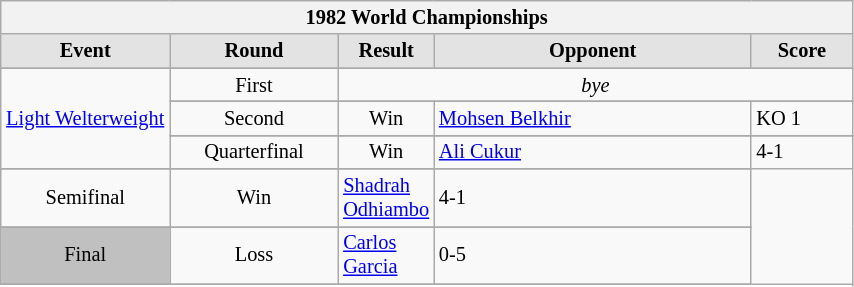<table style='font-size: 85%; text-align: left;' class='wikitable' width='45%'>
<tr>
<th colspan=5>1982 World Championships</th>
</tr>
<tr>
<th style='border-style: none none solid solid; background: #e3e3e3; width: 20%'><strong>Event</strong></th>
<th style='border-style: none none solid solid; background: #e3e3e3; width: 20%'><strong>Round</strong></th>
<th style='border-style: none none solid solid; background: #e3e3e3; width: 10%'><strong>Result</strong></th>
<th style='border-style: none none solid solid; background: #e3e3e3; width: 38%'><strong>Opponent</strong></th>
<th style='border-style: none none solid solid; background: #e3e3e3; width: 12%'><strong>Score</strong></th>
</tr>
<tr>
</tr>
<tr align=center>
<td rowspan="5" style="text-align:center;"><a href='#'>Light Welterweight</a></td>
<td align='center'>First</td>
<td colspan="3" style="text-align:center;"><em>bye</em></td>
</tr>
<tr>
</tr>
<tr align=center>
<td align='center'>Second</td>
<td>Win</td>
<td align='left'> <a href='#'>Mohsen Belkhir</a></td>
<td align='left'>KO 1</td>
</tr>
<tr>
</tr>
<tr align=center>
<td align='center'>Quarterfinal</td>
<td>Win</td>
<td align='left'> <a href='#'>Ali Cukur</a></td>
<td align='left'>4-1</td>
</tr>
<tr>
</tr>
<tr align=center>
<td align='center'>Semifinal</td>
<td>Win</td>
<td align='left'> <a href='#'>Shadrah Odhiambo</a></td>
<td align='left'>4-1</td>
</tr>
<tr>
</tr>
<tr align=center>
<td align='center'; bgcolor="silver">Final</td>
<td>Loss</td>
<td align='left'> <a href='#'>Carlos Garcia</a></td>
<td align='left'>0-5</td>
</tr>
<tr>
</tr>
</table>
